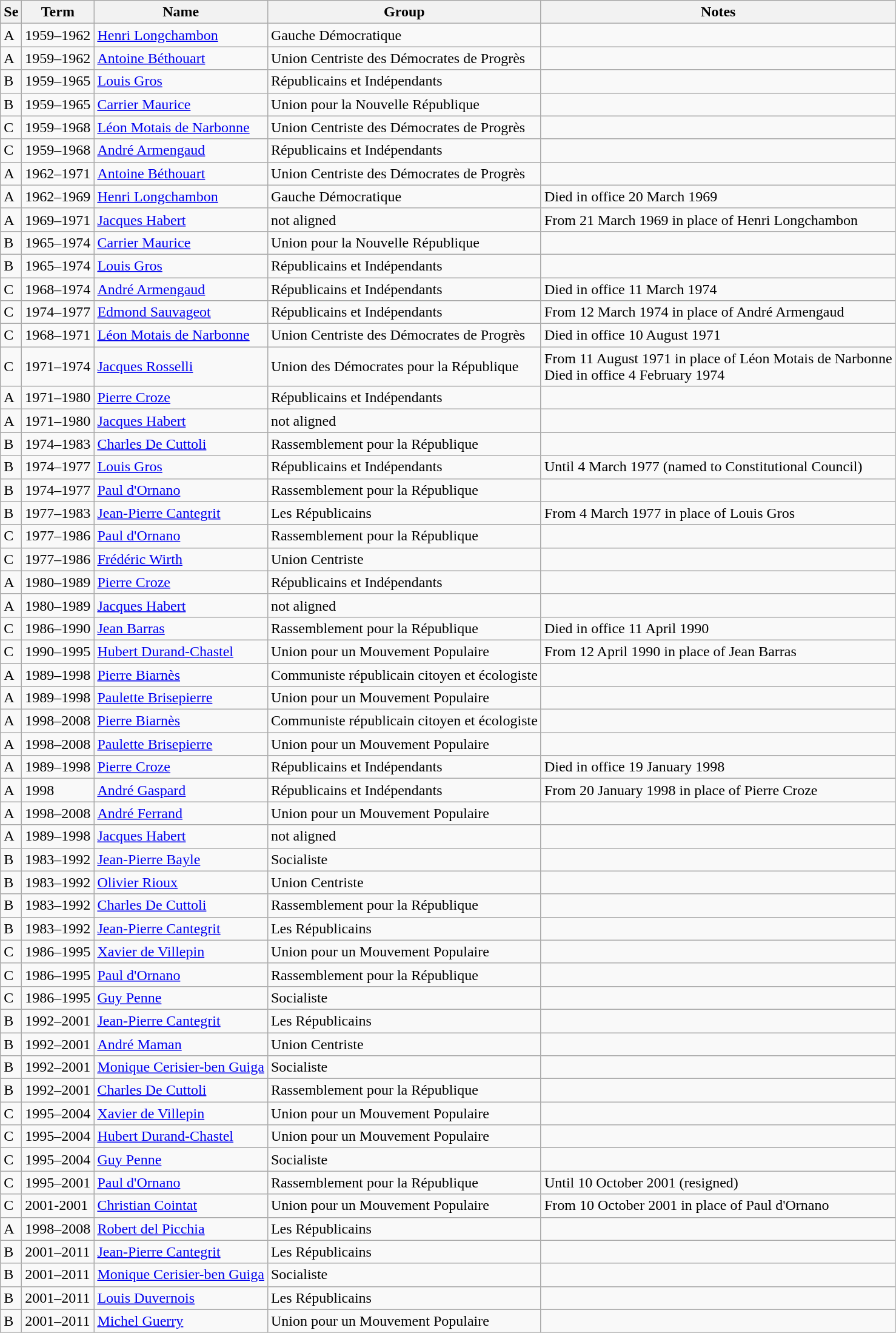<table class="wikitable sortable">
<tr>
<th>Se</th>
<th>Term</th>
<th>Name</th>
<th>Group</th>
<th>Notes</th>
</tr>
<tr>
<td>A</td>
<td>1959–1962</td>
<td><a href='#'>Henri Longchambon</a></td>
<td>Gauche Démocratique</td>
<td></td>
</tr>
<tr>
<td>A</td>
<td>1959–1962</td>
<td><a href='#'>Antoine Béthouart</a></td>
<td>Union Centriste des Démocrates de Progrès</td>
<td></td>
</tr>
<tr>
<td>B</td>
<td>1959–1965</td>
<td><a href='#'>Louis Gros</a></td>
<td>Républicains et Indépendants</td>
<td></td>
</tr>
<tr>
<td>B</td>
<td>1959–1965</td>
<td><a href='#'>Carrier Maurice</a></td>
<td>Union pour la Nouvelle République</td>
<td></td>
</tr>
<tr>
<td>C</td>
<td>1959–1968</td>
<td><a href='#'>Léon Motais de Narbonne</a></td>
<td>Union Centriste des Démocrates de Progrès</td>
<td></td>
</tr>
<tr>
<td>C</td>
<td>1959–1968</td>
<td><a href='#'>André Armengaud</a></td>
<td>Républicains et Indépendants</td>
<td></td>
</tr>
<tr>
<td>A</td>
<td>1962–1971</td>
<td><a href='#'>Antoine Béthouart</a></td>
<td>Union Centriste des Démocrates de Progrès</td>
<td></td>
</tr>
<tr>
<td>A</td>
<td>1962–1969</td>
<td><a href='#'>Henri Longchambon</a></td>
<td>Gauche Démocratique</td>
<td>Died in office 20 March 1969</td>
</tr>
<tr>
<td>A</td>
<td>1969–1971</td>
<td><a href='#'>Jacques Habert</a></td>
<td>not aligned</td>
<td>From 21 March 1969 in place of Henri Longchambon</td>
</tr>
<tr>
<td>B</td>
<td>1965–1974</td>
<td><a href='#'>Carrier Maurice</a></td>
<td>Union pour la Nouvelle République</td>
<td></td>
</tr>
<tr>
<td>B</td>
<td>1965–1974</td>
<td><a href='#'>Louis Gros</a></td>
<td>Républicains et Indépendants</td>
<td></td>
</tr>
<tr>
<td>C</td>
<td>1968–1974</td>
<td><a href='#'>André Armengaud</a></td>
<td>Républicains et Indépendants</td>
<td>Died in office 11 March 1974</td>
</tr>
<tr>
<td>C</td>
<td>1974–1977</td>
<td><a href='#'>Edmond Sauvageot</a></td>
<td>Républicains et Indépendants</td>
<td>From 12 March 1974 in place of André Armengaud</td>
</tr>
<tr>
<td>C</td>
<td>1968–1971</td>
<td><a href='#'>Léon Motais de Narbonne</a></td>
<td>Union Centriste des Démocrates de Progrès</td>
<td>Died in office 10 August 1971</td>
</tr>
<tr>
<td>C</td>
<td>1971–1974</td>
<td><a href='#'>Jacques Rosselli</a></td>
<td>Union des Démocrates pour la République</td>
<td>From 11 August 1971 in place of Léon Motais de Narbonne<br>Died in office 4 February 1974</td>
</tr>
<tr>
<td>A</td>
<td>1971–1980</td>
<td><a href='#'>Pierre Croze</a></td>
<td>Républicains et Indépendants</td>
<td></td>
</tr>
<tr>
<td>A</td>
<td>1971–1980</td>
<td><a href='#'>Jacques Habert</a></td>
<td>not aligned</td>
<td></td>
</tr>
<tr>
<td>B</td>
<td>1974–1983</td>
<td><a href='#'>Charles De Cuttoli</a></td>
<td>Rassemblement pour la République</td>
<td></td>
</tr>
<tr>
<td>B</td>
<td>1974–1977</td>
<td><a href='#'>Louis Gros</a></td>
<td>Républicains et Indépendants</td>
<td>Until 4 March 1977  (named  to Constitutional Council)</td>
</tr>
<tr>
<td>B</td>
<td>1974–1977</td>
<td><a href='#'>Paul d'Ornano</a></td>
<td>Rassemblement pour la République</td>
<td></td>
</tr>
<tr>
<td>B</td>
<td>1977–1983</td>
<td><a href='#'>Jean-Pierre Cantegrit</a></td>
<td>Les Républicains</td>
<td>From 4 March 1977 in place of Louis Gros</td>
</tr>
<tr>
<td>C</td>
<td>1977–1986</td>
<td><a href='#'>Paul d'Ornano</a></td>
<td>Rassemblement pour la République</td>
<td></td>
</tr>
<tr>
<td>C</td>
<td>1977–1986</td>
<td><a href='#'>Frédéric Wirth</a></td>
<td>Union Centriste</td>
<td></td>
</tr>
<tr>
<td>A</td>
<td>1980–1989</td>
<td><a href='#'>Pierre Croze</a></td>
<td>Républicains et Indépendants</td>
<td></td>
</tr>
<tr>
<td>A</td>
<td>1980–1989</td>
<td><a href='#'>Jacques Habert</a></td>
<td>not aligned</td>
<td></td>
</tr>
<tr>
<td>C</td>
<td>1986–1990</td>
<td><a href='#'>Jean Barras</a></td>
<td>Rassemblement pour la République</td>
<td>Died in office 11 April 1990</td>
</tr>
<tr>
<td>C</td>
<td>1990–1995</td>
<td><a href='#'>Hubert Durand-Chastel</a></td>
<td>Union pour un Mouvement Populaire</td>
<td>From 12 April 1990 in place of Jean Barras</td>
</tr>
<tr>
<td>A</td>
<td>1989–1998</td>
<td><a href='#'>Pierre Biarnès</a></td>
<td>Communiste républicain citoyen et écologiste</td>
<td></td>
</tr>
<tr>
<td>A</td>
<td>1989–1998</td>
<td><a href='#'>Paulette Brisepierre</a></td>
<td>Union pour un Mouvement Populaire</td>
<td></td>
</tr>
<tr>
<td>A</td>
<td>1998–2008</td>
<td><a href='#'>Pierre Biarnès</a></td>
<td>Communiste républicain citoyen et écologiste</td>
<td></td>
</tr>
<tr>
<td>A</td>
<td>1998–2008</td>
<td><a href='#'>Paulette Brisepierre</a></td>
<td>Union pour un Mouvement Populaire</td>
<td></td>
</tr>
<tr>
<td>A</td>
<td>1989–1998</td>
<td><a href='#'>Pierre Croze</a></td>
<td>Républicains et Indépendants</td>
<td>Died in office 19 January 1998</td>
</tr>
<tr>
<td>A</td>
<td>1998</td>
<td><a href='#'>André Gaspard</a></td>
<td>Républicains et Indépendants</td>
<td>From 20 January 1998 in place of Pierre Croze</td>
</tr>
<tr>
<td>A</td>
<td>1998–2008</td>
<td><a href='#'>André Ferrand</a></td>
<td>Union pour un Mouvement Populaire</td>
<td></td>
</tr>
<tr>
<td>A</td>
<td>1989–1998</td>
<td><a href='#'>Jacques Habert</a></td>
<td>not aligned</td>
<td></td>
</tr>
<tr>
<td>B</td>
<td>1983–1992</td>
<td><a href='#'>Jean-Pierre Bayle</a></td>
<td>Socialiste</td>
<td></td>
</tr>
<tr>
<td>B</td>
<td>1983–1992</td>
<td><a href='#'>Olivier Rioux</a></td>
<td>Union Centriste</td>
<td></td>
</tr>
<tr>
<td>B</td>
<td>1983–1992</td>
<td><a href='#'>Charles De Cuttoli</a></td>
<td>Rassemblement pour la République</td>
<td></td>
</tr>
<tr>
<td>B</td>
<td>1983–1992</td>
<td><a href='#'>Jean-Pierre Cantegrit</a></td>
<td>Les Républicains</td>
<td></td>
</tr>
<tr>
<td>C</td>
<td>1986–1995</td>
<td><a href='#'>Xavier de Villepin</a></td>
<td>Union pour un Mouvement Populaire</td>
<td></td>
</tr>
<tr>
<td>C</td>
<td>1986–1995</td>
<td><a href='#'>Paul d'Ornano</a></td>
<td>Rassemblement pour la République</td>
<td></td>
</tr>
<tr>
<td>C</td>
<td>1986–1995</td>
<td><a href='#'>Guy Penne</a></td>
<td>Socialiste</td>
<td></td>
</tr>
<tr>
<td>B</td>
<td>1992–2001</td>
<td><a href='#'>Jean-Pierre Cantegrit</a></td>
<td>Les Républicains</td>
<td></td>
</tr>
<tr>
<td>B</td>
<td>1992–2001</td>
<td><a href='#'>André Maman</a></td>
<td>Union Centriste</td>
<td></td>
</tr>
<tr>
<td>B</td>
<td>1992–2001</td>
<td><a href='#'>Monique Cerisier-ben Guiga</a></td>
<td>Socialiste</td>
<td></td>
</tr>
<tr>
<td>B</td>
<td>1992–2001</td>
<td><a href='#'>Charles De Cuttoli</a></td>
<td>Rassemblement pour la République</td>
<td></td>
</tr>
<tr>
<td>C</td>
<td>1995–2004</td>
<td><a href='#'>Xavier de Villepin</a></td>
<td>Union pour un Mouvement Populaire</td>
<td></td>
</tr>
<tr>
<td>C</td>
<td>1995–2004</td>
<td><a href='#'>Hubert Durand-Chastel</a></td>
<td>Union pour un Mouvement Populaire</td>
<td></td>
</tr>
<tr>
<td>C</td>
<td>1995–2004</td>
<td><a href='#'>Guy Penne</a></td>
<td>Socialiste</td>
<td></td>
</tr>
<tr>
<td>C</td>
<td>1995–2001</td>
<td><a href='#'>Paul d'Ornano</a></td>
<td>Rassemblement pour la République</td>
<td>Until 10 October 2001 (resigned)</td>
</tr>
<tr>
<td>C</td>
<td>2001-2001</td>
<td><a href='#'>Christian Cointat</a></td>
<td>Union pour un Mouvement Populaire</td>
<td>From 10 October 2001 in place of Paul d'Ornano</td>
</tr>
<tr>
<td>A</td>
<td>1998–2008</td>
<td><a href='#'>Robert del Picchia</a></td>
<td>Les Républicains</td>
<td></td>
</tr>
<tr>
<td>B</td>
<td>2001–2011</td>
<td><a href='#'>Jean-Pierre Cantegrit</a></td>
<td>Les Républicains</td>
<td></td>
</tr>
<tr>
<td>B</td>
<td>2001–2011</td>
<td><a href='#'>Monique Cerisier-ben Guiga</a></td>
<td>Socialiste</td>
<td></td>
</tr>
<tr>
<td>B</td>
<td>2001–2011</td>
<td><a href='#'>Louis Duvernois</a></td>
<td>Les Républicains</td>
<td></td>
</tr>
<tr>
<td>B</td>
<td>2001–2011</td>
<td><a href='#'>Michel Guerry</a></td>
<td>Union pour un Mouvement Populaire</td>
<td></td>
</tr>
</table>
